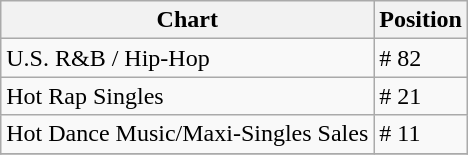<table class="wikitable">
<tr>
<th align="left">Chart</th>
<th align="left">Position</th>
</tr>
<tr>
<td align="left">U.S. R&B / Hip-Hop</td>
<td align="left"># 82</td>
</tr>
<tr>
<td align="left">Hot Rap Singles</td>
<td align="left"># 21</td>
</tr>
<tr>
<td align="left">Hot Dance Music/Maxi-Singles Sales</td>
<td align="left"># 11</td>
</tr>
<tr>
</tr>
</table>
